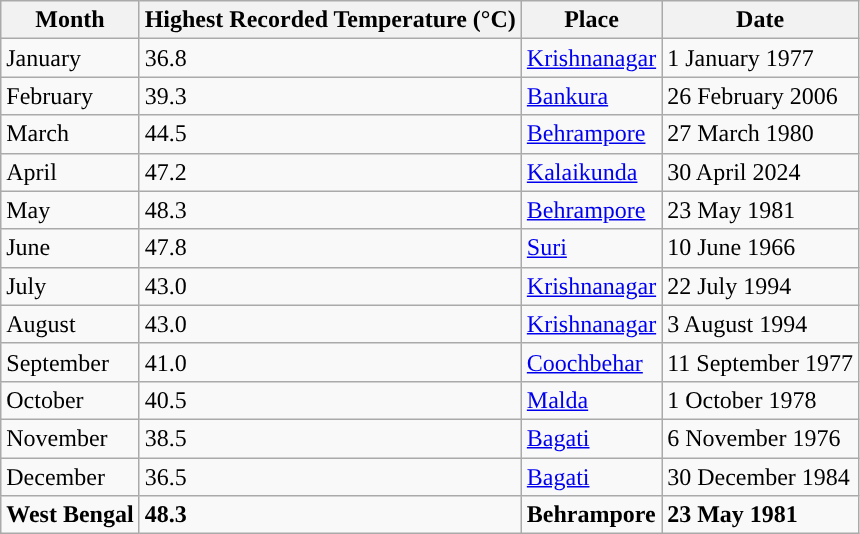<table class="wikitable">
<tr>
<th>Month</th>
<th>Highest Recorded Temperature (°C)</th>
<th>Place</th>
<th>Date</th>
</tr>
<tr>
<td>January</td>
<td>36.8</td>
<td><a href='#'>Krishnanagar</a></td>
<td>1 January 1977</td>
</tr>
<tr>
<td>February</td>
<td>39.3</td>
<td><a href='#'>Bankura</a></td>
<td>26 February 2006</td>
</tr>
<tr>
<td>March</td>
<td>44.5</td>
<td><a href='#'>Behrampore</a></td>
<td>27 March 1980</td>
</tr>
<tr>
<td>April</td>
<td>47.2</td>
<td><a href='#'>Kalaikunda</a></td>
<td>30 April 2024</td>
</tr>
<tr>
<td>May</td>
<td>48.3</td>
<td><a href='#'>Behrampore</a></td>
<td>23 May 1981</td>
</tr>
<tr>
<td>June</td>
<td>47.8</td>
<td><a href='#'>Suri</a></td>
<td>10 June 1966</td>
</tr>
<tr>
<td>July</td>
<td>43.0</td>
<td><a href='#'>Krishnanagar</a></td>
<td>22 July 1994</td>
</tr>
<tr>
<td>August</td>
<td>43.0</td>
<td><a href='#'>Krishnanagar</a></td>
<td>3 August 1994</td>
</tr>
<tr>
<td>September</td>
<td>41.0</td>
<td><a href='#'>Coochbehar</a></td>
<td>11 September 1977</td>
</tr>
<tr>
<td>October</td>
<td>40.5</td>
<td><a href='#'>Malda</a></td>
<td>1 October 1978</td>
</tr>
<tr>
<td>November</td>
<td>38.5</td>
<td><a href='#'>Bagati</a></td>
<td>6 November 1976</td>
</tr>
<tr>
<td>December</td>
<td>36.5</td>
<td><a href='#'>Bagati</a></td>
<td>30 December 1984</td>
</tr>
<tr>
<td rowspan=2><strong>West Bengal</strong></td>
<td><strong>48.3</strong></td>
<td><strong>Behrampore</strong></td>
<td><strong>23 May 1981</strong></td>
</tr>
</table>
